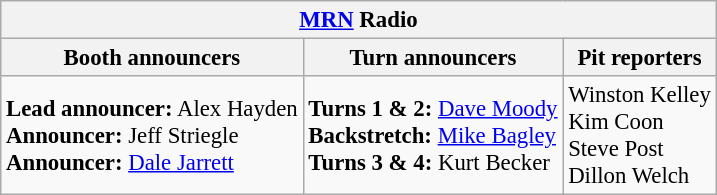<table class="wikitable" style="font-size: 95%">
<tr>
<th colspan="3"><a href='#'>MRN</a> Radio</th>
</tr>
<tr>
<th>Booth announcers</th>
<th>Turn announcers</th>
<th>Pit reporters</th>
</tr>
<tr>
<td><strong>Lead announcer:</strong> Alex Hayden<br><strong>Announcer:</strong> Jeff Striegle<br><strong>Announcer:</strong> <a href='#'>Dale Jarrett</a></td>
<td><strong>Turns 1 & 2:</strong> <a href='#'>Dave Moody</a><br><strong>Backstretch:</strong> <a href='#'>Mike Bagley</a><br><strong>Turns 3 & 4:</strong> Kurt Becker</td>
<td>Winston Kelley<br>Kim Coon<br>Steve Post<br>Dillon Welch</td>
</tr>
</table>
